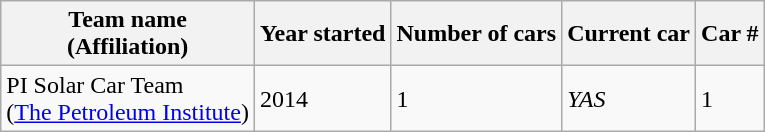<table class="wikitable">
<tr ">
<th><strong>Team name<br>(Affiliation)</strong></th>
<th><strong>Year started</strong></th>
<th><strong>Number of cars</strong></th>
<th><strong>Current car</strong></th>
<th><strong>Car #</strong></th>
</tr>
<tr>
<td>PI Solar Car Team<br>(<a href='#'>The Petroleum Institute</a>)</td>
<td>2014</td>
<td>1</td>
<td><em>YAS</em></td>
<td>1</td>
</tr>
</table>
